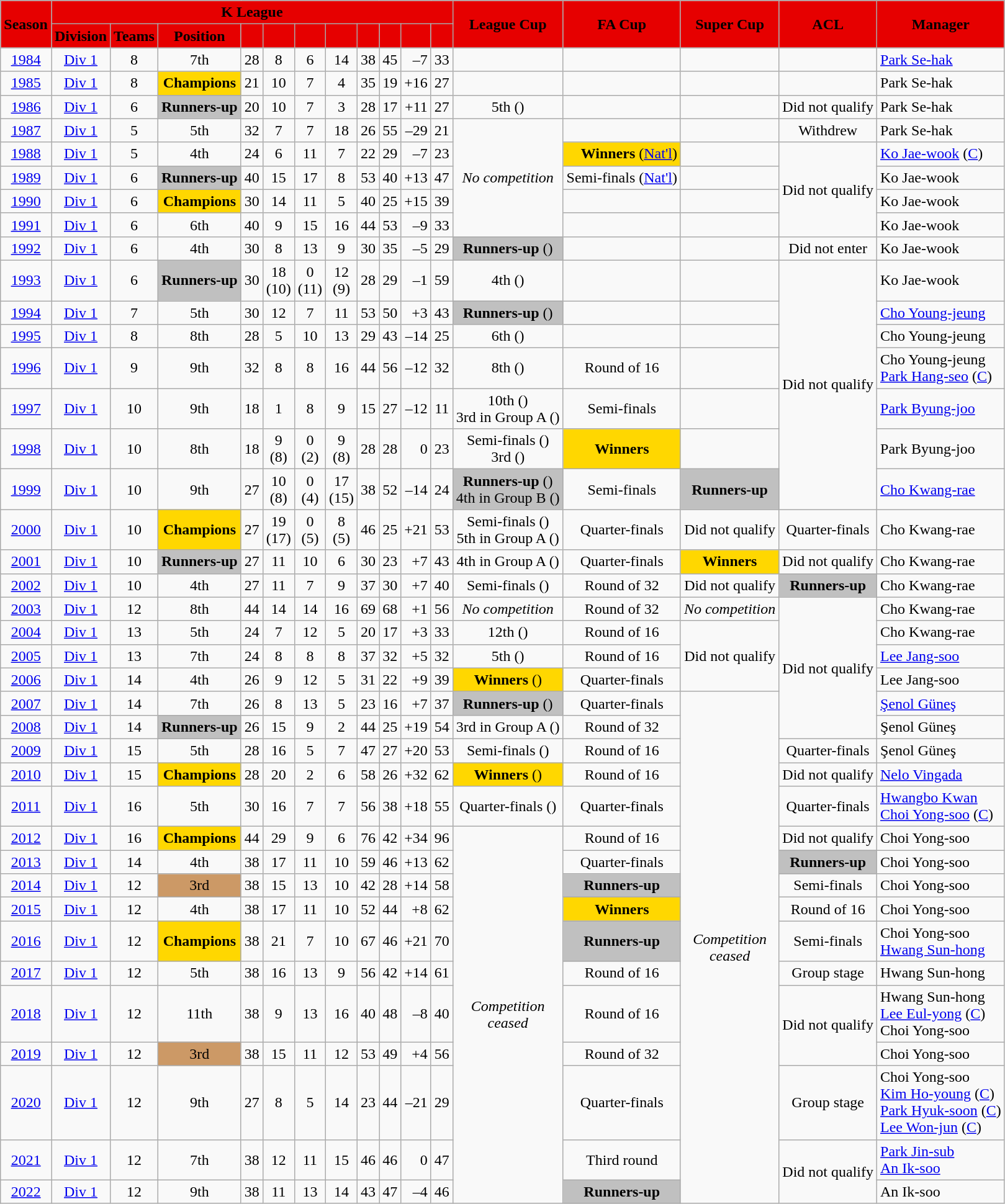<table class="wikitable sortable" style="text-align:center; font-size:100%">
<tr>
<th rowspan="2" style="color:#000000; background:#E60000;">Season</th>
<th colspan="11" style="color:#000000; background:#E60000;">K League</th>
<th rowspan="2" style="color:#000000; background:#E60000;">League Cup</th>
<th rowspan="2" style="color:#000000; background:#E60000;">FA Cup</th>
<th rowspan="2" style="color:#000000; background:#E60000;">Super Cup</th>
<th rowspan="2" style="color:#000000; background:#E60000;">ACL</th>
<th rowspan="2" style="color:#000000; background:#E60000;">Manager</th>
</tr>
<tr>
<th style="color:#000000; background:#E60000;">Division</th>
<th style="color:#000000; background:#E60000;">Teams</th>
<th style="color:#000000; background:#E60000;">Position</th>
<th style="color:#000000; background:#E60000;"></th>
<th style="color:#000000; background:#E60000;"></th>
<th style="color:#000000; background:#E60000;"></th>
<th style="color:#000000; background:#E60000;"></th>
<th style="color:#000000; background:#E60000;"></th>
<th style="color:#000000; background:#E60000;"></th>
<th style="color:#000000; background:#E60000;"></th>
<th style="color:#000000; background:#E60000;"></th>
</tr>
<tr>
<td><a href='#'>1984</a></td>
<td><a href='#'>Div 1</a></td>
<td>8</td>
<td>7th</td>
<td>28</td>
<td>8</td>
<td>6</td>
<td>14</td>
<td>38</td>
<td>45</td>
<td align=right>–7</td>
<td>33</td>
<td></td>
<td></td>
<td></td>
<td></td>
<td align=left> <a href='#'>Park Se-hak</a></td>
</tr>
<tr>
<td><a href='#'>1985</a></td>
<td><a href='#'>Div 1</a></td>
<td>8</td>
<td bgcolor=gold><strong>Champions</strong></td>
<td>21</td>
<td>10</td>
<td>7</td>
<td>4</td>
<td>35</td>
<td>19</td>
<td align=right>+16</td>
<td>27</td>
<td></td>
<td></td>
<td></td>
<td></td>
<td align=left> Park Se-hak</td>
</tr>
<tr>
<td><a href='#'>1986</a></td>
<td><a href='#'>Div 1</a></td>
<td>6</td>
<td bgcolor=silver><strong>Runners-up</strong></td>
<td>20</td>
<td>10</td>
<td>7</td>
<td>3</td>
<td>28</td>
<td>17</td>
<td align=right>+11</td>
<td>27</td>
<td>5th (<a href='#'></a>)</td>
<td></td>
<td></td>
<td>Did not qualify</td>
<td align=left> Park Se-hak</td>
</tr>
<tr>
<td><a href='#'>1987</a></td>
<td><a href='#'>Div 1</a></td>
<td>5</td>
<td>5th</td>
<td>32</td>
<td>7</td>
<td>7</td>
<td>18</td>
<td>26</td>
<td>55</td>
<td align=right>–29</td>
<td>21</td>
<td rowspan="5"><em>No competition</em></td>
<td></td>
<td></td>
<td>Withdrew</td>
<td align=left> Park Se-hak</td>
</tr>
<tr>
<td><a href='#'>1988</a></td>
<td><a href='#'>Div 1</a></td>
<td>5</td>
<td>4th</td>
<td>24</td>
<td>6</td>
<td>11</td>
<td>7</td>
<td>22</td>
<td>29</td>
<td align=right>–7</td>
<td>23</td>
<td bgcolor=gold align=right><strong>Winners</strong> (<a href='#'>Nat'l</a>)</td>
<td></td>
<td rowspan="4">Did not qualify</td>
<td align=left> <a href='#'>Ko Jae-wook</a> (<a href='#'>C</a>)</td>
</tr>
<tr>
<td><a href='#'>1989</a></td>
<td><a href='#'>Div 1</a></td>
<td>6</td>
<td bgcolor=silver><strong>Runners-up</strong></td>
<td>40</td>
<td>15</td>
<td>17</td>
<td>8</td>
<td>53</td>
<td>40</td>
<td align=right>+13</td>
<td>47</td>
<td align=right>Semi-finals (<a href='#'>Nat'l</a>)</td>
<td></td>
<td align=left> Ko Jae-wook</td>
</tr>
<tr>
<td><a href='#'>1990</a></td>
<td><a href='#'>Div 1</a></td>
<td>6</td>
<td bgcolor=gold><strong>Champions</strong></td>
<td>30</td>
<td>14</td>
<td>11</td>
<td>5</td>
<td>40</td>
<td>25</td>
<td align=right>+15</td>
<td>39</td>
<td></td>
<td></td>
<td align=left> Ko Jae-wook</td>
</tr>
<tr>
<td><a href='#'>1991</a></td>
<td><a href='#'>Div 1</a></td>
<td>6</td>
<td>6th</td>
<td>40</td>
<td>9</td>
<td>15</td>
<td>16</td>
<td>44</td>
<td>53</td>
<td align=right>–9</td>
<td>33</td>
<td></td>
<td></td>
<td align=left> Ko Jae-wook</td>
</tr>
<tr>
<td><a href='#'>1992</a></td>
<td><a href='#'>Div 1</a></td>
<td>6</td>
<td>4th</td>
<td>30</td>
<td>8</td>
<td>13</td>
<td>9</td>
<td>30</td>
<td>35</td>
<td align=right>–5</td>
<td>29</td>
<td bgcolor=silver><strong>Runners-up</strong> (<a href='#'></a>)</td>
<td></td>
<td></td>
<td>Did not enter</td>
<td align=left> Ko Jae-wook</td>
</tr>
<tr>
<td><a href='#'>1993</a></td>
<td><a href='#'>Div 1</a></td>
<td>6</td>
<td bgcolor=silver><strong>Runners-up</strong></td>
<td>30</td>
<td>18<br>(10)</td>
<td>0<br>(11)</td>
<td>12<br>(9)</td>
<td>28</td>
<td>29</td>
<td align=right>–1</td>
<td>59</td>
<td>4th (<a href='#'></a>)</td>
<td></td>
<td></td>
<td rowspan="7">Did not qualify</td>
<td align=left> Ko Jae-wook</td>
</tr>
<tr>
<td><a href='#'>1994</a></td>
<td><a href='#'>Div 1</a></td>
<td>7</td>
<td>5th</td>
<td>30</td>
<td>12</td>
<td>7</td>
<td>11</td>
<td>53</td>
<td>50</td>
<td align=right>+3</td>
<td>43</td>
<td bgcolor=silver><strong>Runners-up</strong> (<a href='#'></a>)</td>
<td></td>
<td></td>
<td align=left> <a href='#'>Cho Young-jeung</a></td>
</tr>
<tr>
<td><a href='#'>1995</a></td>
<td><a href='#'>Div 1</a></td>
<td>8</td>
<td>8th</td>
<td>28</td>
<td>5</td>
<td>10</td>
<td>13</td>
<td>29</td>
<td>43</td>
<td align=right>–14</td>
<td>25</td>
<td>6th (<a href='#'></a>)</td>
<td></td>
<td></td>
<td align=left> Cho Young-jeung</td>
</tr>
<tr>
<td><a href='#'>1996</a></td>
<td><a href='#'>Div 1</a></td>
<td>9</td>
<td>9th</td>
<td>32</td>
<td>8</td>
<td>8</td>
<td>16</td>
<td>44</td>
<td>56</td>
<td align=right>–12</td>
<td>32</td>
<td>8th (<a href='#'></a>)</td>
<td>Round of 16</td>
<td></td>
<td align=left> Cho Young-jeung<br> <a href='#'>Park Hang-seo</a> (<a href='#'>C</a>)</td>
</tr>
<tr>
<td><a href='#'>1997</a></td>
<td><a href='#'>Div 1</a></td>
<td>10</td>
<td>9th</td>
<td>18</td>
<td>1</td>
<td>8</td>
<td>9</td>
<td>15</td>
<td>27</td>
<td align=right>–12</td>
<td>11</td>
<td>10th (<a href='#'></a>)<br>3rd in Group A (<a href='#'></a>)</td>
<td>Semi-finals</td>
<td></td>
<td align=left> <a href='#'>Park Byung-joo</a></td>
</tr>
<tr>
<td><a href='#'>1998</a></td>
<td><a href='#'>Div 1</a></td>
<td>10</td>
<td>8th</td>
<td>18</td>
<td>9<br>(8)</td>
<td>0<br>(2)</td>
<td>9<br>(8)</td>
<td>28</td>
<td>28</td>
<td align=right>0</td>
<td>23</td>
<td>Semi-finals (<a href='#'></a>)<br>3rd (<a href='#'></a>)</td>
<td bgcolor=gold><strong>Winners</strong></td>
<td></td>
<td align=left> Park Byung-joo</td>
</tr>
<tr>
<td><a href='#'>1999</a></td>
<td><a href='#'>Div 1</a></td>
<td>10</td>
<td>9th</td>
<td>27</td>
<td>10<br>(8)</td>
<td>0<br>(4)</td>
<td>17<br>(15)</td>
<td>38</td>
<td>52</td>
<td align=right>–14</td>
<td>24</td>
<td bgcolor=silver><strong>Runners-up</strong> (<a href='#'></a>)<br>4th in Group B (<a href='#'></a>)</td>
<td>Semi-finals</td>
<td bgcolor=silver><strong>Runners-up</strong></td>
<td align=left> <a href='#'>Cho Kwang-rae</a></td>
</tr>
<tr>
<td><a href='#'>2000</a></td>
<td><a href='#'>Div 1</a></td>
<td>10</td>
<td bgcolor=gold><strong>Champions</strong></td>
<td>27</td>
<td>19<br>(17)</td>
<td>0<br>(5)</td>
<td>8<br>(5)</td>
<td>46</td>
<td>25</td>
<td align=right>+21</td>
<td>53</td>
<td>Semi-finals (<a href='#'></a>)<br>5th in Group A (<a href='#'></a>)</td>
<td>Quarter-finals</td>
<td>Did not qualify</td>
<td>Quarter-finals</td>
<td align=left> Cho Kwang-rae</td>
</tr>
<tr>
<td><a href='#'>2001</a></td>
<td><a href='#'>Div 1</a></td>
<td>10</td>
<td bgcolor=silver><strong>Runners-up</strong></td>
<td>27</td>
<td>11</td>
<td>10</td>
<td>6</td>
<td>30</td>
<td>23</td>
<td align=right>+7</td>
<td>43</td>
<td>4th in Group A (<a href='#'></a>)</td>
<td>Quarter-finals</td>
<td bgcolor=gold><strong>Winners</strong></td>
<td>Did not qualify</td>
<td align=left> Cho Kwang-rae</td>
</tr>
<tr>
<td><a href='#'>2002</a></td>
<td><a href='#'>Div 1</a></td>
<td>10</td>
<td>4th</td>
<td>27</td>
<td>11</td>
<td>7</td>
<td>9</td>
<td>37</td>
<td>30</td>
<td align=right>+7</td>
<td>40</td>
<td>Semi-finals (<a href='#'></a>)</td>
<td>Round of 32</td>
<td>Did not qualify</td>
<td bgcolor=silver><strong>Runners-up</strong></td>
<td align=left> Cho Kwang-rae</td>
</tr>
<tr>
<td><a href='#'>2003</a></td>
<td><a href='#'>Div 1</a></td>
<td>12</td>
<td>8th</td>
<td>44</td>
<td>14</td>
<td>14</td>
<td>16</td>
<td>69</td>
<td>68</td>
<td align=right>+1</td>
<td>56</td>
<td><em>No competition</em></td>
<td>Round of 32</td>
<td><em>No competition</em></td>
<td rowspan="6">Did not qualify</td>
<td align=left> Cho Kwang-rae</td>
</tr>
<tr>
<td><a href='#'>2004</a></td>
<td><a href='#'>Div 1</a></td>
<td>13</td>
<td>5th</td>
<td>24</td>
<td>7</td>
<td>12</td>
<td>5</td>
<td>20</td>
<td>17</td>
<td align=right>+3</td>
<td>33</td>
<td>12th (<a href='#'></a>)</td>
<td>Round of 16</td>
<td rowspan="3">Did not qualify</td>
<td align=left> Cho Kwang-rae</td>
</tr>
<tr>
<td><a href='#'>2005</a></td>
<td><a href='#'>Div 1</a></td>
<td>13</td>
<td>7th</td>
<td>24</td>
<td>8</td>
<td>8</td>
<td>8</td>
<td>37</td>
<td>32</td>
<td align=right>+5</td>
<td>32</td>
<td>5th (<a href='#'></a>)</td>
<td>Round of 16</td>
<td align=left> <a href='#'>Lee Jang-soo</a></td>
</tr>
<tr>
<td><a href='#'>2006</a></td>
<td><a href='#'>Div 1</a></td>
<td>14</td>
<td>4th</td>
<td>26</td>
<td>9</td>
<td>12</td>
<td>5</td>
<td>31</td>
<td>22</td>
<td align=right>+9</td>
<td>39</td>
<td bgcolor=gold><strong>Winners</strong> (<a href='#'></a>)</td>
<td>Quarter-finals</td>
<td align=left> Lee Jang-soo</td>
</tr>
<tr>
<td><a href='#'>2007</a></td>
<td><a href='#'>Div 1</a></td>
<td>14</td>
<td>7th</td>
<td>26</td>
<td>8</td>
<td>13</td>
<td>5</td>
<td>23</td>
<td>16</td>
<td align=right>+7</td>
<td>37</td>
<td bgcolor=silver><strong>Runners-up</strong> (<a href='#'></a>)</td>
<td>Quarter-finals</td>
<td rowspan="16"><em>Competition<br>ceased</em></td>
<td align=left> <a href='#'>Şenol Güneş</a></td>
</tr>
<tr>
<td><a href='#'>2008</a></td>
<td><a href='#'>Div 1</a></td>
<td>14</td>
<td bgcolor=silver><strong>Runners-up</strong></td>
<td>26</td>
<td>15</td>
<td>9</td>
<td>2</td>
<td>44</td>
<td>25</td>
<td align=right>+19</td>
<td>54</td>
<td>3rd in Group A (<a href='#'></a>)</td>
<td>Round of 32</td>
<td align=left> Şenol Güneş</td>
</tr>
<tr>
<td><a href='#'>2009</a></td>
<td><a href='#'>Div 1</a></td>
<td>15</td>
<td>5th</td>
<td>28</td>
<td>16</td>
<td>5</td>
<td>7</td>
<td>47</td>
<td>27</td>
<td align=right>+20</td>
<td>53</td>
<td>Semi-finals (<a href='#'></a>)</td>
<td>Round of 16</td>
<td>Quarter-finals</td>
<td align=left> Şenol Güneş</td>
</tr>
<tr>
<td><a href='#'>2010</a></td>
<td><a href='#'>Div 1</a></td>
<td>15</td>
<td bgcolor=gold><strong>Champions</strong></td>
<td>28</td>
<td>20</td>
<td>2</td>
<td>6</td>
<td>58</td>
<td>26</td>
<td align=right>+32</td>
<td>62</td>
<td bgcolor=gold><strong>Winners</strong> (<a href='#'></a>)</td>
<td>Round of 16</td>
<td>Did not qualify</td>
<td align=left> <a href='#'>Nelo Vingada</a></td>
</tr>
<tr>
<td><a href='#'>2011</a></td>
<td><a href='#'>Div 1</a></td>
<td>16</td>
<td>5th</td>
<td>30</td>
<td>16</td>
<td>7</td>
<td>7</td>
<td>56</td>
<td>38</td>
<td align=right>+18</td>
<td>55</td>
<td>Quarter-finals (<a href='#'></a>)</td>
<td>Quarter-finals</td>
<td>Quarter-finals</td>
<td align=left> <a href='#'>Hwangbo Kwan</a><br> <a href='#'>Choi Yong-soo</a> (<a href='#'>C</a>)</td>
</tr>
<tr>
<td><a href='#'>2012</a></td>
<td><a href='#'>Div 1</a></td>
<td>16</td>
<td bgcolor=gold><strong>Champions</strong></td>
<td>44</td>
<td>29</td>
<td>9</td>
<td>6</td>
<td>76</td>
<td>42</td>
<td align=right>+34</td>
<td>96</td>
<td rowspan="11"><em>Competition<br>ceased</em></td>
<td>Round of 16</td>
<td>Did not qualify</td>
<td align=left> Choi Yong-soo</td>
</tr>
<tr>
<td><a href='#'>2013</a></td>
<td><a href='#'>Div 1</a></td>
<td>14</td>
<td>4th</td>
<td>38</td>
<td>17</td>
<td>11</td>
<td>10</td>
<td>59</td>
<td>46</td>
<td align=right>+13</td>
<td>62</td>
<td>Quarter-finals</td>
<td bgcolor=silver><strong>Runners-up</strong></td>
<td align=left> Choi Yong-soo</td>
</tr>
<tr>
<td><a href='#'>2014</a></td>
<td><a href='#'>Div 1</a></td>
<td>12</td>
<td bgcolor=#CC9966>3rd</td>
<td>38</td>
<td>15</td>
<td>13</td>
<td>10</td>
<td>42</td>
<td>28</td>
<td align=right>+14</td>
<td>58</td>
<td bgcolor=silver><strong>Runners-up</strong></td>
<td>Semi-finals</td>
<td align=left> Choi Yong-soo</td>
</tr>
<tr>
<td><a href='#'>2015</a></td>
<td><a href='#'>Div 1</a></td>
<td>12</td>
<td>4th</td>
<td>38</td>
<td>17</td>
<td>11</td>
<td>10</td>
<td>52</td>
<td>44</td>
<td align=right>+8</td>
<td>62</td>
<td bgcolor=gold><strong>Winners</strong></td>
<td>Round of 16</td>
<td align=left> Choi Yong-soo</td>
</tr>
<tr>
<td><a href='#'>2016</a></td>
<td><a href='#'>Div 1</a></td>
<td>12</td>
<td bgcolor=gold><strong>Champions</strong></td>
<td>38</td>
<td>21</td>
<td>7</td>
<td>10</td>
<td>67</td>
<td>46</td>
<td align=right>+21</td>
<td>70</td>
<td bgcolor=silver><strong>Runners-up</strong></td>
<td>Semi-finals</td>
<td align=left> Choi Yong-soo<br> <a href='#'>Hwang Sun-hong</a></td>
</tr>
<tr>
<td><a href='#'>2017</a></td>
<td><a href='#'>Div 1</a></td>
<td>12</td>
<td>5th</td>
<td>38</td>
<td>16</td>
<td>13</td>
<td>9</td>
<td>56</td>
<td>42</td>
<td align=right>+14</td>
<td>61</td>
<td>Round of 16</td>
<td>Group stage</td>
<td align=left> Hwang Sun-hong</td>
</tr>
<tr>
<td><a href='#'>2018</a></td>
<td><a href='#'>Div 1</a></td>
<td>12</td>
<td>11th</td>
<td>38</td>
<td>9</td>
<td>13</td>
<td>16</td>
<td>40</td>
<td>48</td>
<td align=right>–8</td>
<td>40</td>
<td>Round of 16</td>
<td rowspan="2">Did not qualify</td>
<td align=left> Hwang Sun-hong<br> <a href='#'>Lee Eul-yong</a> (<a href='#'>C</a>)<br> Choi Yong-soo</td>
</tr>
<tr>
<td><a href='#'>2019</a></td>
<td><a href='#'>Div 1</a></td>
<td>12</td>
<td bgcolor=#CC9966>3rd</td>
<td>38</td>
<td>15</td>
<td>11</td>
<td>12</td>
<td>53</td>
<td>49</td>
<td align=right>+4</td>
<td>56</td>
<td>Round of 32</td>
<td align=left> Choi Yong-soo</td>
</tr>
<tr>
<td><a href='#'>2020</a></td>
<td><a href='#'>Div 1</a></td>
<td>12</td>
<td>9th</td>
<td>27</td>
<td>8</td>
<td>5</td>
<td>14</td>
<td>23</td>
<td>44</td>
<td align=right>–21</td>
<td>29</td>
<td>Quarter-finals</td>
<td>Group stage</td>
<td align=left> Choi Yong-soo<br> <a href='#'>Kim Ho-young</a> (<a href='#'>C</a>)<br> <a href='#'>Park Hyuk-soon</a> (<a href='#'>C</a>)<br> <a href='#'>Lee Won-jun</a> (<a href='#'>C</a>)</td>
</tr>
<tr>
<td><a href='#'>2021</a></td>
<td><a href='#'>Div 1</a></td>
<td>12</td>
<td>7th</td>
<td>38</td>
<td>12</td>
<td>11</td>
<td>15</td>
<td>46</td>
<td>46</td>
<td align=right>0</td>
<td>47</td>
<td>Third round</td>
<td rowspan=2>Did not qualify</td>
<td align=left> <a href='#'>Park Jin-sub</a><br> <a href='#'>An Ik-soo</a></td>
</tr>
<tr>
<td><a href='#'>2022</a></td>
<td><a href='#'>Div 1</a></td>
<td>12</td>
<td>9th</td>
<td>38</td>
<td>11</td>
<td>13</td>
<td>14</td>
<td>43</td>
<td>47</td>
<td align=right>–4</td>
<td>46</td>
<td bgcolor=silver><strong>Runners-up</strong></td>
<td align=left> An Ik-soo</td>
</tr>
</table>
